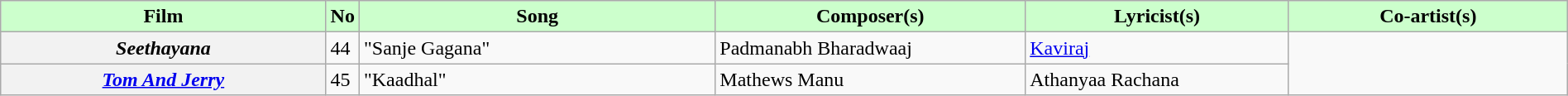<table class="wikitable plainrowheaders" width="100%">
<tr style="background:#cfc; text-align:center;">
<td scope="col" width=21%><strong>Film</strong></td>
<td><strong>No</strong></td>
<td scope="col" width=23%><strong>Song</strong></td>
<td scope="col" width=20%><strong>Composer(s)</strong></td>
<td scope="col" width=17%><strong>Lyricist(s)</strong></td>
<td scope="col" width=18%><strong>Co-artist(s)</strong></td>
</tr>
<tr>
<th><em>Seethayana</em></th>
<td>44</td>
<td>"Sanje Gagana"</td>
<td>Padmanabh Bharadwaaj</td>
<td><a href='#'>Kaviraj</a></td>
<td rowspan="2"></td>
</tr>
<tr>
<th><em><a href='#'>Tom And Jerry</a></em></th>
<td>45</td>
<td>"Kaadhal"</td>
<td>Mathews Manu</td>
<td>Athanyaa Rachana</td>
</tr>
</table>
